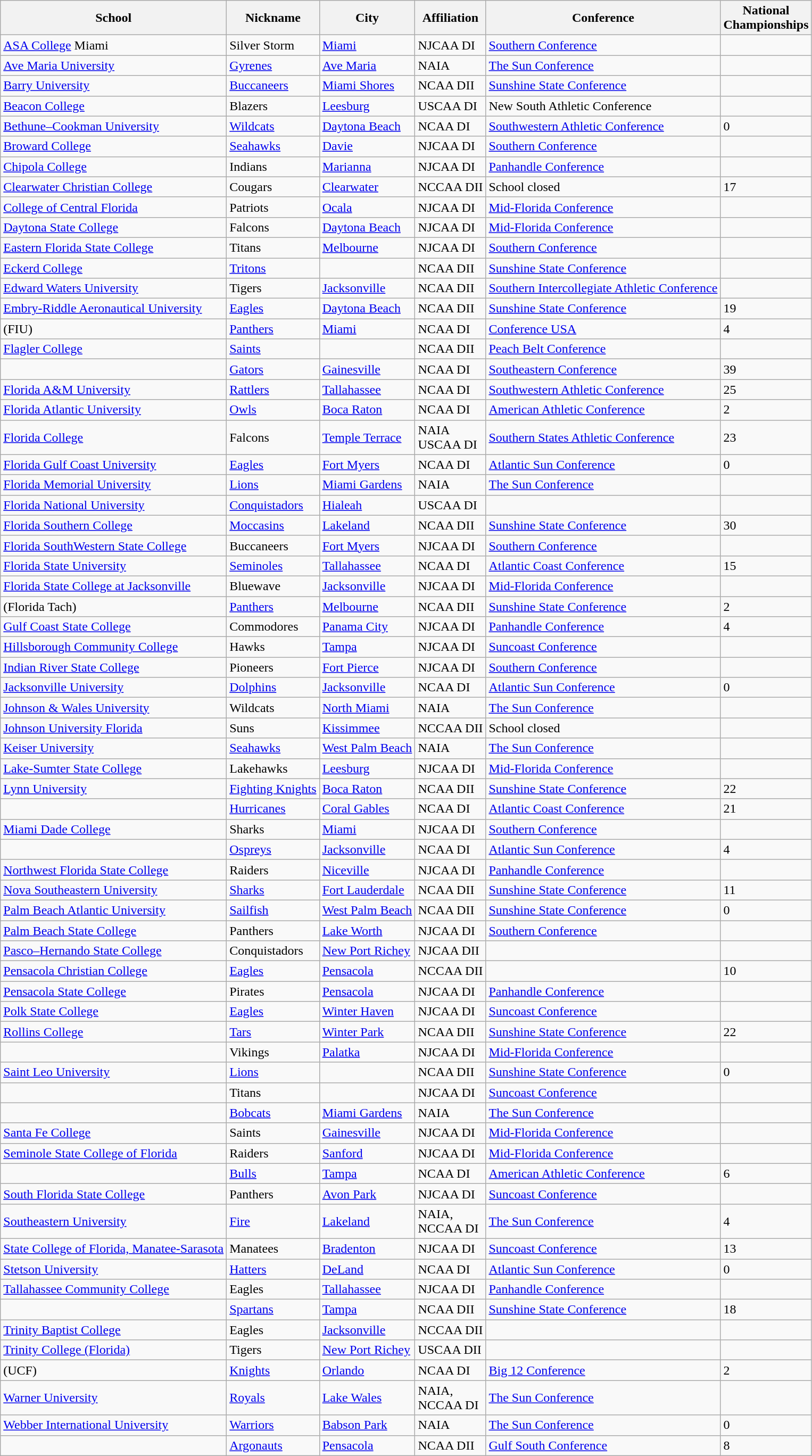<table class="wikitable sortable">
<tr>
<th>School</th>
<th>Nickname</th>
<th>City</th>
<th>Affiliation</th>
<th>Conference</th>
<th>National <br> Championships</th>
</tr>
<tr>
<td><a href='#'>ASA College</a> Miami</td>
<td>Silver Storm</td>
<td><a href='#'>Miami</a></td>
<td>NJCAA DI</td>
<td><a href='#'>Southern Conference</a></td>
<td></td>
</tr>
<tr>
<td><a href='#'>Ave Maria University</a></td>
<td><a href='#'>Gyrenes</a></td>
<td><a href='#'>Ave Maria</a></td>
<td>NAIA</td>
<td><a href='#'>The Sun Conference</a></td>
<td></td>
</tr>
<tr>
<td><a href='#'>Barry University</a></td>
<td><a href='#'>Buccaneers</a></td>
<td><a href='#'>Miami Shores</a></td>
<td>NCAA DII</td>
<td><a href='#'>Sunshine State Conference</a></td>
<td></td>
</tr>
<tr>
<td><a href='#'>Beacon College</a></td>
<td>Blazers</td>
<td><a href='#'>Leesburg</a></td>
<td>USCAA DI</td>
<td>New South Athletic Conference</td>
<td></td>
</tr>
<tr>
<td><a href='#'>Bethune–Cookman University</a></td>
<td><a href='#'>Wildcats</a></td>
<td><a href='#'>Daytona Beach</a></td>
<td>NCAA DI</td>
<td><a href='#'>Southwestern Athletic Conference</a></td>
<td>0</td>
</tr>
<tr>
<td><a href='#'>Broward College</a></td>
<td><a href='#'>Seahawks</a></td>
<td><a href='#'>Davie</a></td>
<td>NJCAA DI</td>
<td><a href='#'>Southern Conference</a></td>
<td></td>
</tr>
<tr>
<td><a href='#'>Chipola College</a></td>
<td>Indians</td>
<td><a href='#'>Marianna</a></td>
<td>NJCAA DI</td>
<td><a href='#'>Panhandle Conference</a></td>
<td></td>
</tr>
<tr>
<td><a href='#'>Clearwater Christian College</a></td>
<td>Cougars</td>
<td><a href='#'>Clearwater</a></td>
<td>NCCAA DII</td>
<td>School closed</td>
<td>17</td>
</tr>
<tr>
<td><a href='#'>College of Central Florida</a></td>
<td>Patriots</td>
<td><a href='#'>Ocala</a></td>
<td>NJCAA DI</td>
<td><a href='#'>Mid-Florida Conference</a></td>
<td></td>
</tr>
<tr>
<td><a href='#'>Daytona State College</a></td>
<td>Falcons</td>
<td><a href='#'>Daytona Beach</a></td>
<td>NJCAA DI</td>
<td><a href='#'>Mid-Florida Conference</a></td>
<td></td>
</tr>
<tr>
<td><a href='#'>Eastern Florida State College</a></td>
<td>Titans</td>
<td><a href='#'>Melbourne</a></td>
<td>NJCAA DI</td>
<td><a href='#'>Southern Conference</a></td>
<td></td>
</tr>
<tr>
<td><a href='#'>Eckerd College</a></td>
<td><a href='#'>Tritons</a></td>
<td></td>
<td>NCAA DII</td>
<td><a href='#'>Sunshine State Conference</a></td>
<td></td>
</tr>
<tr>
<td><a href='#'>Edward Waters University</a></td>
<td>Tigers</td>
<td><a href='#'>Jacksonville</a></td>
<td>NCAA DII</td>
<td><a href='#'>Southern Intercollegiate Athletic Conference</a></td>
<td></td>
</tr>
<tr>
<td><a href='#'>Embry-Riddle Aeronautical University</a></td>
<td><a href='#'>Eagles</a></td>
<td><a href='#'>Daytona Beach</a></td>
<td>NCAA DII</td>
<td><a href='#'>Sunshine State Conference</a></td>
<td>19</td>
</tr>
<tr>
<td> (FIU)</td>
<td><a href='#'>Panthers</a></td>
<td><a href='#'>Miami</a></td>
<td>NCAA DI</td>
<td><a href='#'>Conference USA</a></td>
<td>4</td>
</tr>
<tr>
<td><a href='#'>Flagler College</a></td>
<td><a href='#'>Saints</a></td>
<td></td>
<td>NCAA DII</td>
<td><a href='#'>Peach Belt Conference</a></td>
<td></td>
</tr>
<tr>
<td></td>
<td><a href='#'>Gators</a></td>
<td><a href='#'>Gainesville</a></td>
<td>NCAA DI</td>
<td><a href='#'>Southeastern Conference</a></td>
<td>39</td>
</tr>
<tr>
<td><a href='#'>Florida A&M University</a></td>
<td><a href='#'>Rattlers</a></td>
<td><a href='#'>Tallahassee</a></td>
<td>NCAA DI</td>
<td><a href='#'>Southwestern Athletic Conference</a></td>
<td>25</td>
</tr>
<tr>
<td><a href='#'>Florida Atlantic University</a></td>
<td><a href='#'>Owls</a></td>
<td><a href='#'>Boca Raton</a></td>
<td>NCAA DI</td>
<td><a href='#'>American Athletic Conference</a></td>
<td>2</td>
</tr>
<tr>
<td><a href='#'>Florida College</a></td>
<td>Falcons</td>
<td><a href='#'>Temple Terrace</a></td>
<td>NAIA<br>USCAA DI</td>
<td><a href='#'>Southern States Athletic Conference</a></td>
<td>23</td>
</tr>
<tr>
<td><a href='#'>Florida Gulf Coast University</a></td>
<td><a href='#'>Eagles</a></td>
<td><a href='#'>Fort Myers</a></td>
<td>NCAA DI</td>
<td><a href='#'>Atlantic Sun Conference</a></td>
<td>0</td>
</tr>
<tr>
<td><a href='#'>Florida Memorial University</a></td>
<td><a href='#'>Lions</a></td>
<td><a href='#'>Miami Gardens</a></td>
<td>NAIA</td>
<td><a href='#'>The Sun Conference</a></td>
<td></td>
</tr>
<tr>
<td><a href='#'>Florida National University</a></td>
<td><a href='#'>Conquistadors</a></td>
<td><a href='#'>Hialeah</a></td>
<td>USCAA DI</td>
<td></td>
<td></td>
</tr>
<tr>
<td><a href='#'>Florida Southern College</a></td>
<td><a href='#'>Moccasins</a></td>
<td><a href='#'>Lakeland</a></td>
<td>NCAA DII</td>
<td><a href='#'>Sunshine State Conference</a></td>
<td>30</td>
</tr>
<tr>
<td><a href='#'>Florida SouthWestern State College</a></td>
<td>Buccaneers</td>
<td><a href='#'>Fort Myers</a></td>
<td>NJCAA DI</td>
<td><a href='#'>Southern Conference</a></td>
<td></td>
</tr>
<tr>
<td><a href='#'>Florida State University</a></td>
<td><a href='#'>Seminoles</a></td>
<td><a href='#'>Tallahassee</a></td>
<td>NCAA DI</td>
<td><a href='#'>Atlantic Coast Conference</a></td>
<td>15</td>
</tr>
<tr>
<td><a href='#'>Florida State College at Jacksonville</a></td>
<td>Bluewave</td>
<td><a href='#'>Jacksonville</a></td>
<td>NJCAA DI</td>
<td><a href='#'>Mid-Florida Conference</a></td>
<td></td>
</tr>
<tr>
<td> (Florida Tach)</td>
<td><a href='#'>Panthers</a></td>
<td><a href='#'>Melbourne</a></td>
<td>NCAA DII</td>
<td><a href='#'>Sunshine State Conference</a></td>
<td>2</td>
</tr>
<tr>
<td><a href='#'>Gulf Coast State College</a></td>
<td>Commodores</td>
<td><a href='#'>Panama City</a></td>
<td>NJCAA DI</td>
<td><a href='#'>Panhandle Conference</a></td>
<td>4</td>
</tr>
<tr>
<td><a href='#'>Hillsborough Community College</a></td>
<td>Hawks</td>
<td><a href='#'>Tampa</a></td>
<td>NJCAA DI</td>
<td><a href='#'>Suncoast Conference</a></td>
<td></td>
</tr>
<tr>
<td><a href='#'>Indian River State College</a></td>
<td>Pioneers</td>
<td><a href='#'>Fort Pierce</a></td>
<td>NJCAA DI</td>
<td><a href='#'>Southern Conference</a></td>
<td></td>
</tr>
<tr>
<td><a href='#'>Jacksonville University</a></td>
<td><a href='#'>Dolphins</a></td>
<td><a href='#'>Jacksonville</a></td>
<td>NCAA DI</td>
<td><a href='#'>Atlantic Sun Conference</a></td>
<td>0</td>
</tr>
<tr>
<td><a href='#'>Johnson & Wales University</a></td>
<td>Wildcats</td>
<td><a href='#'>North Miami</a></td>
<td>NAIA</td>
<td><a href='#'>The Sun Conference</a></td>
<td></td>
</tr>
<tr>
<td><a href='#'>Johnson University Florida</a></td>
<td>Suns</td>
<td><a href='#'>Kissimmee</a></td>
<td>NCCAA DII</td>
<td>School closed</td>
<td></td>
</tr>
<tr>
<td><a href='#'>Keiser University</a></td>
<td><a href='#'>Seahawks</a></td>
<td><a href='#'>West Palm Beach</a></td>
<td>NAIA</td>
<td><a href='#'>The Sun Conference</a></td>
<td></td>
</tr>
<tr>
<td><a href='#'>Lake-Sumter State College</a></td>
<td>Lakehawks</td>
<td><a href='#'>Leesburg</a></td>
<td>NJCAA DI</td>
<td><a href='#'>Mid-Florida Conference</a></td>
<td></td>
</tr>
<tr>
<td><a href='#'>Lynn University</a></td>
<td><a href='#'>Fighting Knights</a></td>
<td><a href='#'>Boca Raton</a></td>
<td>NCAA DII</td>
<td><a href='#'>Sunshine State Conference</a></td>
<td>22</td>
</tr>
<tr>
<td></td>
<td><a href='#'>Hurricanes</a></td>
<td><a href='#'>Coral Gables</a></td>
<td>NCAA DI</td>
<td><a href='#'>Atlantic Coast Conference</a></td>
<td>21</td>
</tr>
<tr>
<td><a href='#'>Miami Dade College</a></td>
<td>Sharks</td>
<td><a href='#'>Miami</a></td>
<td>NJCAA DI</td>
<td><a href='#'>Southern Conference</a></td>
<td></td>
</tr>
<tr>
<td></td>
<td><a href='#'>Ospreys</a></td>
<td><a href='#'>Jacksonville</a></td>
<td>NCAA DI</td>
<td><a href='#'>Atlantic Sun Conference</a></td>
<td>4</td>
</tr>
<tr>
<td><a href='#'>Northwest Florida State College</a></td>
<td>Raiders</td>
<td><a href='#'>Niceville</a></td>
<td>NJCAA DI</td>
<td><a href='#'>Panhandle Conference</a></td>
<td></td>
</tr>
<tr>
<td><a href='#'>Nova Southeastern University</a></td>
<td><a href='#'>Sharks</a></td>
<td><a href='#'>Fort Lauderdale</a></td>
<td>NCAA DII</td>
<td><a href='#'>Sunshine State Conference</a></td>
<td>11</td>
</tr>
<tr>
<td><a href='#'>Palm Beach Atlantic University</a></td>
<td><a href='#'>Sailfish</a></td>
<td><a href='#'>West Palm Beach</a></td>
<td>NCAA DII</td>
<td><a href='#'>Sunshine State Conference</a></td>
<td>0</td>
</tr>
<tr>
<td><a href='#'>Palm Beach State College</a></td>
<td>Panthers</td>
<td><a href='#'>Lake Worth</a></td>
<td>NJCAA DI</td>
<td><a href='#'>Southern Conference</a></td>
<td></td>
</tr>
<tr>
<td><a href='#'>Pasco–Hernando State College</a></td>
<td>Conquistadors</td>
<td><a href='#'>New Port Richey</a></td>
<td>NJCAA DII</td>
<td></td>
<td></td>
</tr>
<tr>
<td><a href='#'>Pensacola Christian College</a></td>
<td><a href='#'>Eagles</a></td>
<td><a href='#'>Pensacola</a></td>
<td>NCCAA DII</td>
<td></td>
<td>10</td>
</tr>
<tr>
<td><a href='#'>Pensacola State College</a></td>
<td>Pirates</td>
<td><a href='#'>Pensacola</a></td>
<td>NJCAA DI</td>
<td><a href='#'>Panhandle Conference</a></td>
<td></td>
</tr>
<tr>
<td><a href='#'>Polk State College</a></td>
<td><a href='#'>Eagles</a></td>
<td><a href='#'>Winter Haven</a></td>
<td>NJCAA DI</td>
<td><a href='#'>Suncoast Conference</a></td>
<td></td>
</tr>
<tr>
<td><a href='#'>Rollins College</a></td>
<td><a href='#'>Tars</a></td>
<td><a href='#'>Winter Park</a></td>
<td>NCAA DII</td>
<td><a href='#'>Sunshine State Conference</a></td>
<td>22</td>
</tr>
<tr>
<td></td>
<td>Vikings</td>
<td><a href='#'>Palatka</a></td>
<td>NJCAA DI</td>
<td><a href='#'>Mid-Florida Conference</a></td>
<td></td>
</tr>
<tr>
<td><a href='#'>Saint Leo University</a></td>
<td><a href='#'>Lions</a></td>
<td></td>
<td>NCAA DII</td>
<td><a href='#'>Sunshine State Conference</a></td>
<td>0</td>
</tr>
<tr>
<td></td>
<td>Titans</td>
<td></td>
<td>NJCAA DI</td>
<td><a href='#'>Suncoast Conference</a></td>
<td></td>
</tr>
<tr>
<td></td>
<td><a href='#'>Bobcats</a></td>
<td><a href='#'>Miami Gardens</a></td>
<td>NAIA</td>
<td><a href='#'>The Sun Conference</a></td>
<td></td>
</tr>
<tr>
<td><a href='#'>Santa Fe College</a></td>
<td>Saints</td>
<td><a href='#'>Gainesville</a></td>
<td>NJCAA DI</td>
<td><a href='#'>Mid-Florida Conference</a></td>
<td></td>
</tr>
<tr>
<td><a href='#'>Seminole State College of Florida</a></td>
<td>Raiders</td>
<td><a href='#'>Sanford</a></td>
<td>NJCAA DI</td>
<td><a href='#'>Mid-Florida Conference</a></td>
<td></td>
</tr>
<tr>
<td></td>
<td><a href='#'>Bulls</a></td>
<td><a href='#'>Tampa</a></td>
<td>NCAA DI</td>
<td><a href='#'>American Athletic Conference</a></td>
<td>6</td>
</tr>
<tr>
<td><a href='#'>South Florida State College</a></td>
<td>Panthers</td>
<td><a href='#'>Avon Park</a></td>
<td>NJCAA DI</td>
<td><a href='#'>Suncoast Conference</a></td>
<td></td>
</tr>
<tr>
<td><a href='#'>Southeastern University</a></td>
<td><a href='#'>Fire</a></td>
<td><a href='#'>Lakeland</a></td>
<td>NAIA,<br>NCCAA DI</td>
<td><a href='#'>The Sun Conference</a></td>
<td>4</td>
</tr>
<tr>
<td><a href='#'>State College of Florida, Manatee-Sarasota</a></td>
<td>Manatees</td>
<td><a href='#'>Bradenton</a></td>
<td>NJCAA DI</td>
<td><a href='#'>Suncoast Conference</a></td>
<td>13</td>
</tr>
<tr>
<td><a href='#'>Stetson University</a></td>
<td><a href='#'>Hatters</a></td>
<td><a href='#'>DeLand</a></td>
<td>NCAA DI</td>
<td><a href='#'>Atlantic Sun Conference</a></td>
<td>0</td>
</tr>
<tr>
<td><a href='#'>Tallahassee Community College</a></td>
<td>Eagles</td>
<td><a href='#'>Tallahassee</a></td>
<td>NJCAA DI</td>
<td><a href='#'>Panhandle Conference</a></td>
<td></td>
</tr>
<tr>
<td></td>
<td><a href='#'>Spartans</a></td>
<td><a href='#'>Tampa</a></td>
<td>NCAA DII</td>
<td><a href='#'>Sunshine State Conference</a></td>
<td>18</td>
</tr>
<tr>
<td><a href='#'>Trinity Baptist College</a></td>
<td>Eagles</td>
<td><a href='#'>Jacksonville</a></td>
<td>NCCAA DII</td>
<td></td>
<td></td>
</tr>
<tr>
<td><a href='#'>Trinity College (Florida)</a></td>
<td>Tigers</td>
<td><a href='#'>New Port Richey</a></td>
<td>USCAA DII</td>
<td></td>
<td></td>
</tr>
<tr>
<td> (UCF)</td>
<td><a href='#'>Knights</a></td>
<td><a href='#'>Orlando</a></td>
<td>NCAA DI</td>
<td><a href='#'>Big 12 Conference</a></td>
<td>2</td>
</tr>
<tr>
<td><a href='#'>Warner University</a></td>
<td><a href='#'>Royals</a></td>
<td><a href='#'>Lake Wales</a></td>
<td>NAIA,<br>NCCAA DI</td>
<td><a href='#'>The Sun Conference</a></td>
<td></td>
</tr>
<tr>
<td><a href='#'>Webber International University</a></td>
<td><a href='#'>Warriors</a></td>
<td><a href='#'>Babson Park</a></td>
<td>NAIA</td>
<td><a href='#'>The Sun Conference</a></td>
<td>0</td>
</tr>
<tr>
<td></td>
<td><a href='#'>Argonauts</a></td>
<td><a href='#'>Pensacola</a></td>
<td>NCAA DII</td>
<td><a href='#'>Gulf South Conference</a></td>
<td>8</td>
</tr>
</table>
